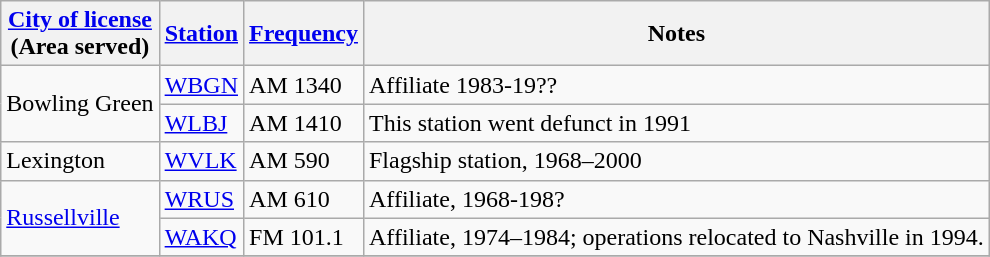<table class="wikitable sortable">
<tr>
<th><a href='#'>City of license</a><br>(Area served)</th>
<th><a href='#'>Station</a></th>
<th><a href='#'>Frequency</a></th>
<th>Notes</th>
</tr>
<tr>
<td rowspan=2>Bowling Green</td>
<td><a href='#'>WBGN</a></td>
<td>AM 1340</td>
<td>Affiliate 1983-19??</td>
</tr>
<tr>
<td><a href='#'>WLBJ</a></td>
<td>AM 1410</td>
<td>This station went defunct in 1991</td>
</tr>
<tr>
<td>Lexington</td>
<td><a href='#'>WVLK</a></td>
<td>AM 590</td>
<td>Flagship station, 1968–2000</td>
</tr>
<tr>
<td rowspan=2><a href='#'>Russellville</a></td>
<td><a href='#'>WRUS</a></td>
<td>AM 610</td>
<td>Affiliate, 1968-198?</td>
</tr>
<tr>
<td><a href='#'>WAKQ</a></td>
<td>FM 101.1</td>
<td>Affiliate, 1974–1984; operations relocated to Nashville in 1994.</td>
</tr>
<tr>
</tr>
</table>
